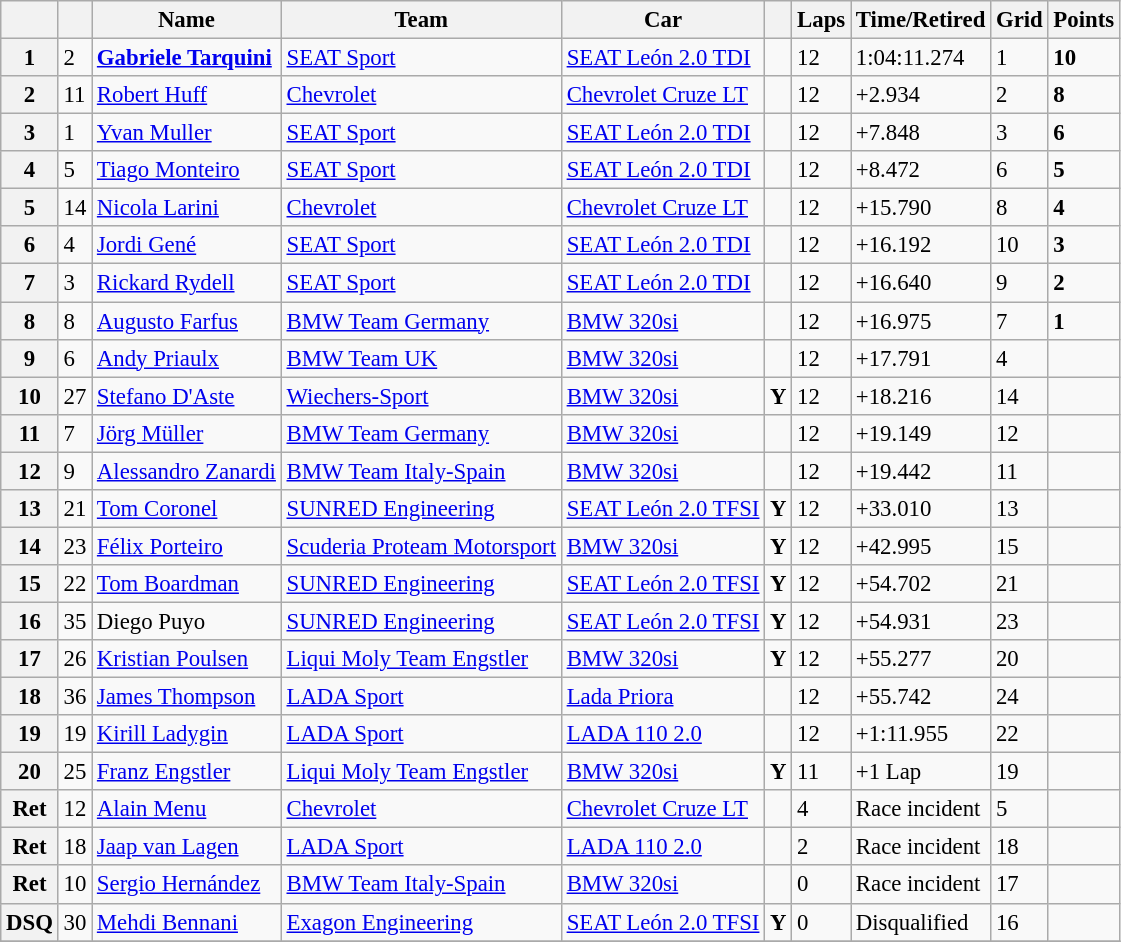<table class="wikitable sortable" style="font-size: 95%;">
<tr>
<th></th>
<th></th>
<th>Name</th>
<th>Team</th>
<th>Car</th>
<th></th>
<th>Laps</th>
<th>Time/Retired</th>
<th>Grid</th>
<th>Points</th>
</tr>
<tr>
<th>1</th>
<td>2</td>
<td> <strong><a href='#'>Gabriele Tarquini</a></strong></td>
<td><a href='#'>SEAT Sport</a></td>
<td><a href='#'>SEAT León 2.0 TDI</a></td>
<td></td>
<td>12</td>
<td>1:04:11.274</td>
<td>1</td>
<td><strong>10</strong></td>
</tr>
<tr>
<th>2</th>
<td>11</td>
<td> <a href='#'>Robert Huff</a></td>
<td><a href='#'>Chevrolet</a></td>
<td><a href='#'>Chevrolet Cruze LT</a></td>
<td></td>
<td>12</td>
<td>+2.934</td>
<td>2</td>
<td><strong>8</strong></td>
</tr>
<tr>
<th>3</th>
<td>1</td>
<td> <a href='#'>Yvan Muller</a></td>
<td><a href='#'>SEAT Sport</a></td>
<td><a href='#'>SEAT León 2.0 TDI</a></td>
<td></td>
<td>12</td>
<td>+7.848</td>
<td>3</td>
<td><strong>6</strong></td>
</tr>
<tr>
<th>4</th>
<td>5</td>
<td> <a href='#'>Tiago Monteiro</a></td>
<td><a href='#'>SEAT Sport</a></td>
<td><a href='#'>SEAT León 2.0 TDI</a></td>
<td></td>
<td>12</td>
<td>+8.472</td>
<td>6</td>
<td><strong>5</strong></td>
</tr>
<tr>
<th>5</th>
<td>14</td>
<td> <a href='#'>Nicola Larini</a></td>
<td><a href='#'>Chevrolet</a></td>
<td><a href='#'>Chevrolet Cruze LT</a></td>
<td></td>
<td>12</td>
<td>+15.790</td>
<td>8</td>
<td><strong>4</strong></td>
</tr>
<tr>
<th>6</th>
<td>4</td>
<td> <a href='#'>Jordi Gené</a></td>
<td><a href='#'>SEAT Sport</a></td>
<td><a href='#'>SEAT León 2.0 TDI</a></td>
<td></td>
<td>12</td>
<td>+16.192</td>
<td>10</td>
<td><strong>3</strong></td>
</tr>
<tr>
<th>7</th>
<td>3</td>
<td> <a href='#'>Rickard Rydell</a></td>
<td><a href='#'>SEAT Sport</a></td>
<td><a href='#'>SEAT León 2.0 TDI</a></td>
<td></td>
<td>12</td>
<td>+16.640</td>
<td>9</td>
<td><strong>2</strong></td>
</tr>
<tr>
<th>8</th>
<td>8</td>
<td> <a href='#'>Augusto Farfus</a></td>
<td><a href='#'>BMW Team Germany</a></td>
<td><a href='#'>BMW 320si</a></td>
<td></td>
<td>12</td>
<td>+16.975</td>
<td>7</td>
<td><strong>1</strong></td>
</tr>
<tr>
<th>9</th>
<td>6</td>
<td> <a href='#'>Andy Priaulx</a></td>
<td><a href='#'>BMW Team UK</a></td>
<td><a href='#'>BMW 320si</a></td>
<td></td>
<td>12</td>
<td>+17.791</td>
<td>4</td>
<td></td>
</tr>
<tr>
<th>10</th>
<td>27</td>
<td> <a href='#'>Stefano D'Aste</a></td>
<td><a href='#'>Wiechers-Sport</a></td>
<td><a href='#'>BMW 320si</a></td>
<td align=center><strong><span>Y</span></strong></td>
<td>12</td>
<td>+18.216</td>
<td>14</td>
<td></td>
</tr>
<tr>
<th>11</th>
<td>7</td>
<td> <a href='#'>Jörg Müller</a></td>
<td><a href='#'>BMW Team Germany</a></td>
<td><a href='#'>BMW 320si</a></td>
<td></td>
<td>12</td>
<td>+19.149</td>
<td>12</td>
<td></td>
</tr>
<tr>
<th>12</th>
<td>9</td>
<td> <a href='#'>Alessandro Zanardi</a></td>
<td><a href='#'>BMW Team Italy-Spain</a></td>
<td><a href='#'>BMW 320si</a></td>
<td></td>
<td>12</td>
<td>+19.442</td>
<td>11</td>
<td></td>
</tr>
<tr>
<th>13</th>
<td>21</td>
<td> <a href='#'>Tom Coronel</a></td>
<td><a href='#'>SUNRED Engineering</a></td>
<td><a href='#'>SEAT León 2.0 TFSI</a></td>
<td align=center><strong><span>Y</span></strong></td>
<td>12</td>
<td>+33.010</td>
<td>13</td>
<td></td>
</tr>
<tr>
<th>14</th>
<td>23</td>
<td> <a href='#'>Félix Porteiro</a></td>
<td><a href='#'>Scuderia Proteam Motorsport</a></td>
<td><a href='#'>BMW 320si</a></td>
<td align=center><strong><span>Y</span></strong></td>
<td>12</td>
<td>+42.995</td>
<td>15</td>
<td></td>
</tr>
<tr>
<th>15</th>
<td>22</td>
<td> <a href='#'>Tom Boardman</a></td>
<td><a href='#'>SUNRED Engineering</a></td>
<td><a href='#'>SEAT León 2.0 TFSI</a></td>
<td align=center><strong><span>Y</span></strong></td>
<td>12</td>
<td>+54.702</td>
<td>21</td>
<td></td>
</tr>
<tr>
<th>16</th>
<td>35</td>
<td> Diego Puyo</td>
<td><a href='#'>SUNRED Engineering</a></td>
<td><a href='#'>SEAT León 2.0 TFSI</a></td>
<td align=center><strong><span>Y</span></strong></td>
<td>12</td>
<td>+54.931</td>
<td>23</td>
<td></td>
</tr>
<tr>
<th>17</th>
<td>26</td>
<td> <a href='#'>Kristian Poulsen</a></td>
<td><a href='#'>Liqui Moly Team Engstler</a></td>
<td><a href='#'>BMW 320si</a></td>
<td align=center><strong><span>Y</span></strong></td>
<td>12</td>
<td>+55.277</td>
<td>20</td>
<td></td>
</tr>
<tr>
<th>18</th>
<td>36</td>
<td> <a href='#'>James Thompson</a></td>
<td><a href='#'>LADA Sport</a></td>
<td><a href='#'>Lada Priora</a></td>
<td></td>
<td>12</td>
<td>+55.742</td>
<td>24</td>
<td></td>
</tr>
<tr>
<th>19</th>
<td>19</td>
<td> <a href='#'>Kirill Ladygin</a></td>
<td><a href='#'>LADA Sport</a></td>
<td><a href='#'>LADA 110 2.0</a></td>
<td></td>
<td>12</td>
<td>+1:11.955</td>
<td>22</td>
<td></td>
</tr>
<tr>
<th>20</th>
<td>25</td>
<td> <a href='#'>Franz Engstler</a></td>
<td><a href='#'>Liqui Moly Team Engstler</a></td>
<td><a href='#'>BMW 320si</a></td>
<td align=center><strong><span>Y</span></strong></td>
<td>11</td>
<td>+1 Lap</td>
<td>19</td>
<td></td>
</tr>
<tr>
<th>Ret</th>
<td>12</td>
<td> <a href='#'>Alain Menu</a></td>
<td><a href='#'>Chevrolet</a></td>
<td><a href='#'>Chevrolet Cruze LT</a></td>
<td></td>
<td>4</td>
<td>Race incident</td>
<td>5</td>
<td></td>
</tr>
<tr>
<th>Ret</th>
<td>18</td>
<td> <a href='#'>Jaap van Lagen</a></td>
<td><a href='#'>LADA Sport</a></td>
<td><a href='#'>LADA 110 2.0</a></td>
<td></td>
<td>2</td>
<td>Race incident</td>
<td>18</td>
<td></td>
</tr>
<tr>
<th>Ret</th>
<td>10</td>
<td> <a href='#'>Sergio Hernández</a></td>
<td><a href='#'>BMW Team Italy-Spain</a></td>
<td><a href='#'>BMW 320si</a></td>
<td></td>
<td>0</td>
<td>Race incident</td>
<td>17</td>
<td></td>
</tr>
<tr>
<th>DSQ</th>
<td>30</td>
<td> <a href='#'>Mehdi Bennani</a></td>
<td><a href='#'>Exagon Engineering</a></td>
<td><a href='#'>SEAT León 2.0 TFSI</a></td>
<td align=center><strong><span>Y</span></strong></td>
<td>0</td>
<td>Disqualified</td>
<td>16</td>
<td></td>
</tr>
<tr>
</tr>
</table>
